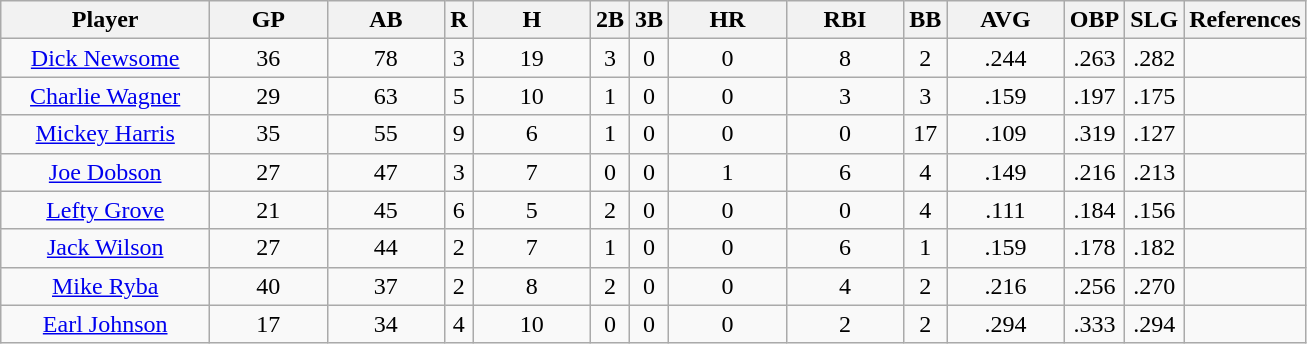<table class="wikitable sortable">
<tr>
<th bgcolor="#DDDDFF" width="16%">Player</th>
<th bgcolor="#DDDDFF" width="9%">GP</th>
<th bgcolor="#DDDDFF" width="9%">AB</th>
<th>R</th>
<th bgcolor="#DDDDFF" width="9%">H</th>
<th>2B</th>
<th>3B</th>
<th bgcolor="#DDDDFF" width="9%">HR</th>
<th bgcolor="#DDDDFF" width="9%">RBI</th>
<th>BB</th>
<th bgcolor="#DDDDFF" width="9%">AVG</th>
<th>OBP</th>
<th>SLG</th>
<th>References</th>
</tr>
<tr align="center">
<td><a href='#'>Dick Newsome</a></td>
<td>36</td>
<td>78</td>
<td>3</td>
<td>19</td>
<td>3</td>
<td>0</td>
<td>0</td>
<td>8</td>
<td>2</td>
<td>.244</td>
<td>.263</td>
<td>.282</td>
<td></td>
</tr>
<tr align="center">
<td><a href='#'>Charlie Wagner</a></td>
<td>29</td>
<td>63</td>
<td>5</td>
<td>10</td>
<td>1</td>
<td>0</td>
<td>0</td>
<td>3</td>
<td>3</td>
<td>.159</td>
<td>.197</td>
<td>.175</td>
<td></td>
</tr>
<tr align="center">
<td><a href='#'>Mickey Harris</a></td>
<td>35</td>
<td>55</td>
<td>9</td>
<td>6</td>
<td>1</td>
<td>0</td>
<td>0</td>
<td>0</td>
<td>17</td>
<td>.109</td>
<td>.319</td>
<td>.127</td>
<td></td>
</tr>
<tr align="center">
<td><a href='#'>Joe Dobson</a></td>
<td>27</td>
<td>47</td>
<td>3</td>
<td>7</td>
<td>0</td>
<td>0</td>
<td>1</td>
<td>6</td>
<td>4</td>
<td>.149</td>
<td>.216</td>
<td>.213</td>
<td></td>
</tr>
<tr align="center">
<td><a href='#'>Lefty Grove</a></td>
<td>21</td>
<td>45</td>
<td>6</td>
<td>5</td>
<td>2</td>
<td>0</td>
<td>0</td>
<td>0</td>
<td>4</td>
<td>.111</td>
<td>.184</td>
<td>.156</td>
<td></td>
</tr>
<tr align="center">
<td><a href='#'>Jack Wilson</a></td>
<td>27</td>
<td>44</td>
<td>2</td>
<td>7</td>
<td>1</td>
<td>0</td>
<td>0</td>
<td>6</td>
<td>1</td>
<td>.159</td>
<td>.178</td>
<td>.182</td>
<td></td>
</tr>
<tr align="center">
<td><a href='#'>Mike Ryba</a></td>
<td>40</td>
<td>37</td>
<td>2</td>
<td>8</td>
<td>2</td>
<td>0</td>
<td>0</td>
<td>4</td>
<td>2</td>
<td>.216</td>
<td>.256</td>
<td>.270</td>
<td></td>
</tr>
<tr align="center">
<td><a href='#'>Earl Johnson</a></td>
<td>17</td>
<td>34</td>
<td>4</td>
<td>10</td>
<td>0</td>
<td>0</td>
<td>0</td>
<td>2</td>
<td>2</td>
<td>.294</td>
<td>.333</td>
<td>.294</td>
<td></td>
</tr>
</table>
